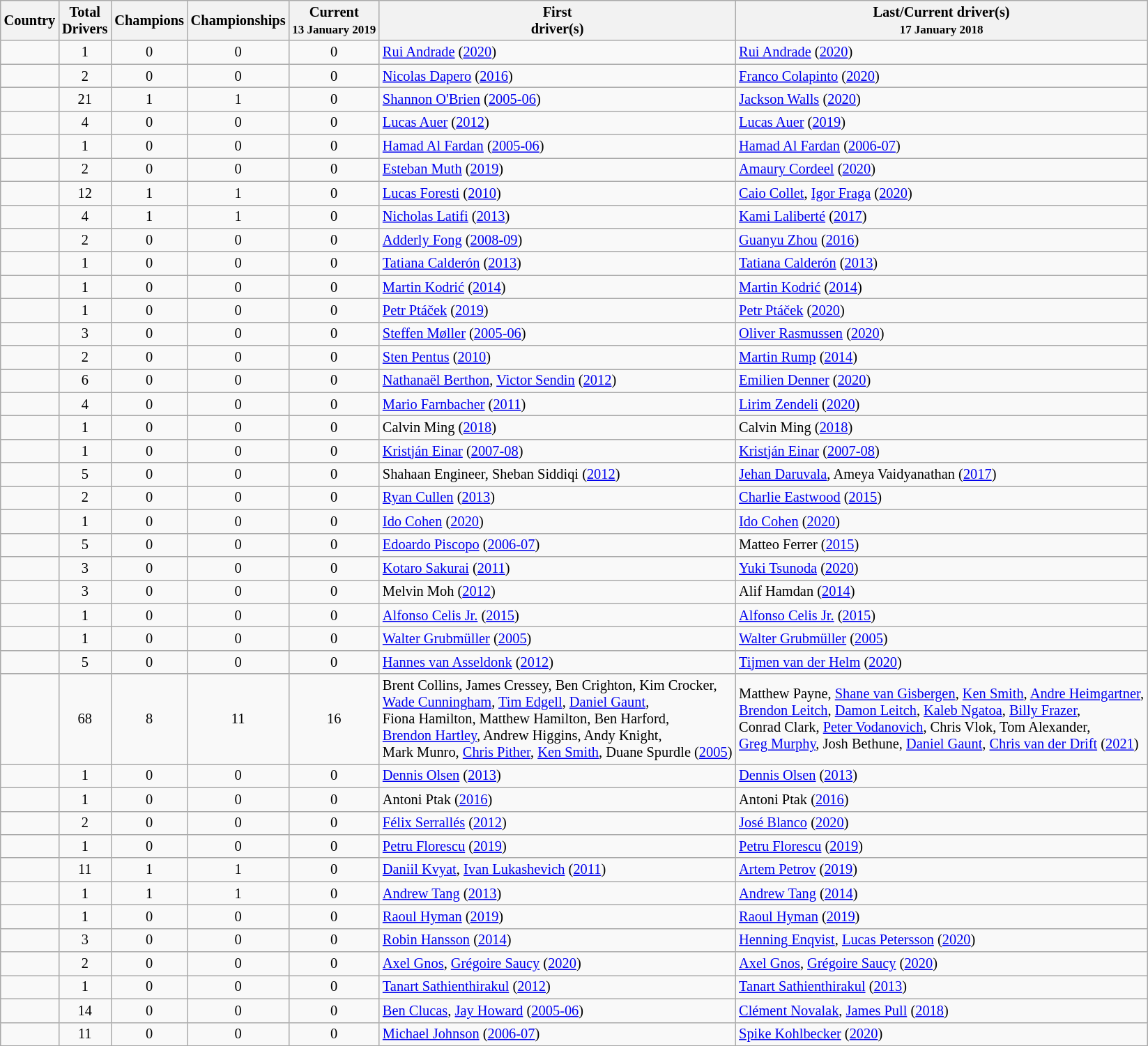<table class="wikitable sortable" style="font-size: 85%; text-align:center">
<tr>
<th>Country</th>
<th>Total<br>Drivers</th>
<th>Champions</th>
<th>Championships</th>
<th>Current<br><small>13 January 2019</small></th>
<th>First<br>driver(s)</th>
<th>Last/Current driver(s)<br><small>17 January 2018</small></th>
</tr>
<tr>
<td align="left"></td>
<td>1</td>
<td>0</td>
<td>0</td>
<td>0</td>
<td align="left"><a href='#'>Rui Andrade</a> (<a href='#'>2020</a>)</td>
<td align="left"><a href='#'>Rui Andrade</a> (<a href='#'>2020</a>)</td>
</tr>
<tr>
<td align="left"></td>
<td>2</td>
<td>0</td>
<td>0</td>
<td>0</td>
<td align="left"><a href='#'>Nicolas Dapero</a> (<a href='#'>2016</a>)</td>
<td align="left"><a href='#'>Franco Colapinto</a> (<a href='#'>2020</a>)</td>
</tr>
<tr>
<td align="left"></td>
<td>21</td>
<td>1</td>
<td>1</td>
<td>0</td>
<td align="left"><a href='#'>Shannon O'Brien</a> (<a href='#'>2005-06</a>)</td>
<td align="left"><a href='#'>Jackson Walls</a> (<a href='#'>2020</a>)</td>
</tr>
<tr>
<td align="left"></td>
<td>4</td>
<td>0</td>
<td>0</td>
<td>0</td>
<td align="left"><a href='#'>Lucas Auer</a> (<a href='#'>2012</a>)</td>
<td align="left"><a href='#'>Lucas Auer</a> (<a href='#'>2019</a>)</td>
</tr>
<tr>
<td align="left"></td>
<td>1</td>
<td>0</td>
<td>0</td>
<td>0</td>
<td align="left"><a href='#'>Hamad Al Fardan</a> (<a href='#'>2005-06</a>)</td>
<td align="left"><a href='#'>Hamad Al Fardan</a> (<a href='#'>2006-07</a>)</td>
</tr>
<tr>
<td align="left"></td>
<td>2</td>
<td>0</td>
<td>0</td>
<td>0</td>
<td align="left"><a href='#'>Esteban Muth</a> (<a href='#'>2019</a>)</td>
<td align="left"><a href='#'>Amaury Cordeel</a> (<a href='#'>2020</a>)</td>
</tr>
<tr>
<td align="left"></td>
<td>12</td>
<td>1</td>
<td>1</td>
<td>0</td>
<td align="left"><a href='#'>Lucas Foresti</a> (<a href='#'>2010</a>)</td>
<td align="left"><a href='#'>Caio Collet</a>, <a href='#'>Igor Fraga</a> (<a href='#'>2020</a>)</td>
</tr>
<tr>
<td align="left"></td>
<td>4</td>
<td>1</td>
<td>1</td>
<td>0</td>
<td align="left"><a href='#'>Nicholas Latifi</a> (<a href='#'>2013</a>)</td>
<td align="left"><a href='#'>Kami Laliberté</a> (<a href='#'>2017</a>)</td>
</tr>
<tr>
<td align="left"></td>
<td>2</td>
<td>0</td>
<td>0</td>
<td>0</td>
<td align="left"><a href='#'>Adderly Fong</a> (<a href='#'>2008-09</a>)</td>
<td align="left"><a href='#'>Guanyu Zhou</a> (<a href='#'>2016</a>)</td>
</tr>
<tr>
<td align="left"></td>
<td>1</td>
<td>0</td>
<td>0</td>
<td>0</td>
<td align="left"><a href='#'>Tatiana Calderón</a> (<a href='#'>2013</a>)</td>
<td align="left"><a href='#'>Tatiana Calderón</a> (<a href='#'>2013</a>)</td>
</tr>
<tr>
<td align="left"></td>
<td>1</td>
<td>0</td>
<td>0</td>
<td>0</td>
<td align="left"><a href='#'>Martin Kodrić</a> (<a href='#'>2014</a>)</td>
<td align="left"><a href='#'>Martin Kodrić</a> (<a href='#'>2014</a>)</td>
</tr>
<tr>
<td align="left"></td>
<td>1</td>
<td>0</td>
<td>0</td>
<td>0</td>
<td align="left"><a href='#'>Petr Ptáček</a> (<a href='#'>2019</a>)</td>
<td align="left"><a href='#'>Petr Ptáček</a> (<a href='#'>2020</a>)</td>
</tr>
<tr>
<td align="left"></td>
<td>3</td>
<td>0</td>
<td>0</td>
<td>0</td>
<td align="left"><a href='#'>Steffen Møller</a> (<a href='#'>2005-06</a>)</td>
<td align="left"><a href='#'>Oliver Rasmussen</a> (<a href='#'>2020</a>)</td>
</tr>
<tr>
<td align="left"></td>
<td>2</td>
<td>0</td>
<td>0</td>
<td>0</td>
<td align="left"><a href='#'>Sten Pentus</a> (<a href='#'>2010</a>)</td>
<td align="left"><a href='#'>Martin Rump</a> (<a href='#'>2014</a>)</td>
</tr>
<tr>
<td align="left"></td>
<td>6</td>
<td>0</td>
<td>0</td>
<td>0</td>
<td align="left"><a href='#'>Nathanaël Berthon</a>, <a href='#'>Victor Sendin</a> (<a href='#'>2012</a>)</td>
<td align="left"><a href='#'>Emilien Denner</a> (<a href='#'>2020</a>)</td>
</tr>
<tr>
<td align="left"></td>
<td>4</td>
<td>0</td>
<td>0</td>
<td>0</td>
<td align="left"><a href='#'>Mario Farnbacher</a> (<a href='#'>2011</a>)</td>
<td align="left"><a href='#'>Lirim Zendeli</a> (<a href='#'>2020</a>)</td>
</tr>
<tr>
<td align="left"></td>
<td>1</td>
<td>0</td>
<td>0</td>
<td>0</td>
<td align="left">Calvin Ming (<a href='#'>2018</a>)</td>
<td align="left">Calvin Ming (<a href='#'>2018</a>)</td>
</tr>
<tr>
<td align="left"></td>
<td>1</td>
<td>0</td>
<td>0</td>
<td>0</td>
<td align="left"><a href='#'>Kristján Einar</a> (<a href='#'>2007-08</a>)</td>
<td align="left"><a href='#'>Kristján Einar</a> (<a href='#'>2007-08</a>)</td>
</tr>
<tr>
<td align="left"></td>
<td>5</td>
<td>0</td>
<td>0</td>
<td>0</td>
<td align="left">Shahaan Engineer, Sheban Siddiqi (<a href='#'>2012</a>)</td>
<td align="left"><a href='#'>Jehan Daruvala</a>, Ameya Vaidyanathan (<a href='#'>2017</a>)</td>
</tr>
<tr>
<td align="left"></td>
<td>2</td>
<td>0</td>
<td>0</td>
<td>0</td>
<td align="left"><a href='#'>Ryan Cullen</a> (<a href='#'>2013</a>)</td>
<td align="left"><a href='#'>Charlie Eastwood</a> (<a href='#'>2015</a>)</td>
</tr>
<tr>
<td align="left"></td>
<td>1</td>
<td>0</td>
<td>0</td>
<td>0</td>
<td align="left"><a href='#'>Ido Cohen</a> (<a href='#'>2020</a>)</td>
<td align="left"><a href='#'>Ido Cohen</a> (<a href='#'>2020</a>)</td>
</tr>
<tr>
<td align="left"></td>
<td>5</td>
<td>0</td>
<td>0</td>
<td>0</td>
<td align="left"><a href='#'>Edoardo Piscopo</a> (<a href='#'>2006-07</a>)</td>
<td align="left">Matteo Ferrer (<a href='#'>2015</a>)</td>
</tr>
<tr>
<td align="left"></td>
<td>3</td>
<td>0</td>
<td>0</td>
<td>0</td>
<td align="left"><a href='#'>Kotaro Sakurai</a> (<a href='#'>2011</a>)</td>
<td align="left"><a href='#'>Yuki Tsunoda</a> (<a href='#'>2020</a>)</td>
</tr>
<tr>
<td align="left"></td>
<td>3</td>
<td>0</td>
<td>0</td>
<td>0</td>
<td align="left">Melvin Moh (<a href='#'>2012</a>)</td>
<td align="left">Alif Hamdan (<a href='#'>2014</a>)</td>
</tr>
<tr>
<td align="left"></td>
<td>1</td>
<td>0</td>
<td>0</td>
<td>0</td>
<td align="left"><a href='#'>Alfonso Celis Jr.</a> (<a href='#'>2015</a>)</td>
<td align="left"><a href='#'>Alfonso Celis Jr.</a> (<a href='#'>2015</a>)</td>
</tr>
<tr>
<td align="left"></td>
<td>1</td>
<td>0</td>
<td>0</td>
<td>0</td>
<td align="left"><a href='#'>Walter Grubmüller</a> (<a href='#'>2005</a>)</td>
<td align="left"><a href='#'>Walter Grubmüller</a> (<a href='#'>2005</a>)</td>
</tr>
<tr>
<td align="left"></td>
<td>5</td>
<td>0</td>
<td>0</td>
<td>0</td>
<td align="left"><a href='#'>Hannes van Asseldonk</a> (<a href='#'>2012</a>)</td>
<td align="left"><a href='#'>Tijmen van der Helm</a> (<a href='#'>2020</a>)</td>
</tr>
<tr>
<td align="left"></td>
<td>68</td>
<td>8</td>
<td>11</td>
<td>16</td>
<td align="left">Brent Collins, James Cressey, Ben Crighton, Kim Crocker, <br> <a href='#'>Wade Cunningham</a>, <a href='#'>Tim Edgell</a>, <a href='#'>Daniel Gaunt</a>, <br> Fiona Hamilton,  Matthew Hamilton, Ben Harford, <br> <a href='#'>Brendon Hartley</a>, Andrew Higgins, Andy Knight, <br> Mark Munro, <a href='#'>Chris Pither</a>, <a href='#'>Ken Smith</a>, Duane Spurdle (<a href='#'>2005</a>)</td>
<td align="left">Matthew Payne, <a href='#'>Shane van Gisbergen</a>, <a href='#'>Ken Smith</a>, <a href='#'>Andre Heimgartner</a>,<br><a href='#'>Brendon Leitch</a>, <a href='#'>Damon Leitch</a>, <a href='#'>Kaleb Ngatoa</a>, <a href='#'>Billy Frazer</a>,<br>Conrad Clark, <a href='#'>Peter Vodanovich</a>, Chris Vlok, Tom Alexander,<br><a href='#'>Greg Murphy</a>, Josh Bethune, <a href='#'>Daniel Gaunt</a>, <a href='#'>Chris van der Drift</a> (<a href='#'>2021</a>)</td>
</tr>
<tr>
<td align="left"></td>
<td>1</td>
<td>0</td>
<td>0</td>
<td>0</td>
<td align="left"><a href='#'>Dennis Olsen</a> (<a href='#'>2013</a>)</td>
<td align="left"><a href='#'>Dennis Olsen</a> (<a href='#'>2013</a>)</td>
</tr>
<tr>
<td align="left"></td>
<td>1</td>
<td>0</td>
<td>0</td>
<td>0</td>
<td align="left">Antoni Ptak (<a href='#'>2016</a>)</td>
<td align="left">Antoni Ptak (<a href='#'>2016</a>)</td>
</tr>
<tr>
<td align="left"></td>
<td>2</td>
<td>0</td>
<td>0</td>
<td>0</td>
<td align="left"><a href='#'>Félix Serrallés</a> (<a href='#'>2012</a>)</td>
<td align="left"><a href='#'>José Blanco</a> (<a href='#'>2020</a>)</td>
</tr>
<tr>
<td align="left"></td>
<td>1</td>
<td>0</td>
<td>0</td>
<td>0</td>
<td align="left"><a href='#'>Petru Florescu</a> (<a href='#'>2019</a>)</td>
<td align="left"><a href='#'>Petru Florescu</a> (<a href='#'>2019</a>)</td>
</tr>
<tr>
<td align="left"></td>
<td>11</td>
<td>1</td>
<td>1</td>
<td>0</td>
<td align="left"><a href='#'>Daniil Kvyat</a>, <a href='#'>Ivan Lukashevich</a> (<a href='#'>2011</a>)</td>
<td align="left"><a href='#'>Artem Petrov</a> (<a href='#'>2019</a>)</td>
</tr>
<tr>
<td align="left"></td>
<td>1</td>
<td>1</td>
<td>1</td>
<td>0</td>
<td align="left"><a href='#'>Andrew Tang</a> (<a href='#'>2013</a>)</td>
<td align="left"><a href='#'>Andrew Tang</a> (<a href='#'>2014</a>)</td>
</tr>
<tr>
<td align="left"></td>
<td>1</td>
<td>0</td>
<td>0</td>
<td>0</td>
<td align="left"><a href='#'>Raoul Hyman</a> (<a href='#'>2019</a>)</td>
<td align="left"><a href='#'>Raoul Hyman</a> (<a href='#'>2019</a>)</td>
</tr>
<tr>
<td align="left"></td>
<td>3</td>
<td>0</td>
<td>0</td>
<td>0</td>
<td align="left"><a href='#'>Robin Hansson</a> (<a href='#'>2014</a>)</td>
<td align="left"><a href='#'>Henning Enqvist</a>, <a href='#'>Lucas Petersson</a> (<a href='#'>2020</a>)</td>
</tr>
<tr>
<td align="left"></td>
<td>2</td>
<td>0</td>
<td>0</td>
<td>0</td>
<td align="left"><a href='#'>Axel Gnos</a>, <a href='#'>Grégoire Saucy</a> (<a href='#'>2020</a>)</td>
<td align="left"><a href='#'>Axel Gnos</a>, <a href='#'>Grégoire Saucy</a> (<a href='#'>2020</a>)</td>
</tr>
<tr>
<td align="left"></td>
<td>1</td>
<td>0</td>
<td>0</td>
<td>0</td>
<td align="left"><a href='#'>Tanart Sathienthirakul</a> (<a href='#'>2012</a>)</td>
<td align="left"><a href='#'>Tanart Sathienthirakul</a> (<a href='#'>2013</a>)</td>
</tr>
<tr>
<td align="left"></td>
<td>14</td>
<td>0</td>
<td>0</td>
<td>0</td>
<td align="left"><a href='#'>Ben Clucas</a>, <a href='#'>Jay Howard</a> (<a href='#'>2005-06</a>)</td>
<td align="left"><a href='#'>Clément Novalak</a>, <a href='#'>James Pull</a> (<a href='#'>2018</a>)</td>
</tr>
<tr>
<td align="left"></td>
<td>11</td>
<td>0</td>
<td>0</td>
<td>0</td>
<td align="left"><a href='#'>Michael Johnson</a> (<a href='#'>2006-07</a>)</td>
<td align="left"><a href='#'>Spike Kohlbecker</a> (<a href='#'>2020</a>)</td>
</tr>
<tr>
</tr>
</table>
